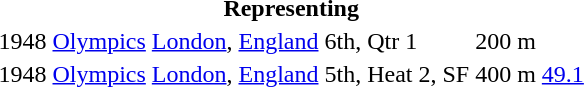<table>
<tr>
<th colspan="6">Representing </th>
</tr>
<tr>
<td>1948</td>
<td><a href='#'>Olympics</a></td>
<td><a href='#'>London</a>, <a href='#'>England</a></td>
<td>6th, Qtr 1</td>
<td>200 m</td>
<td><a href='#'></a></td>
</tr>
<tr>
<td>1948</td>
<td><a href='#'>Olympics</a></td>
<td><a href='#'>London</a>, <a href='#'>England</a></td>
<td>5th, Heat 2, SF</td>
<td>400 m</td>
<td><a href='#'>49.1</a></td>
</tr>
</table>
